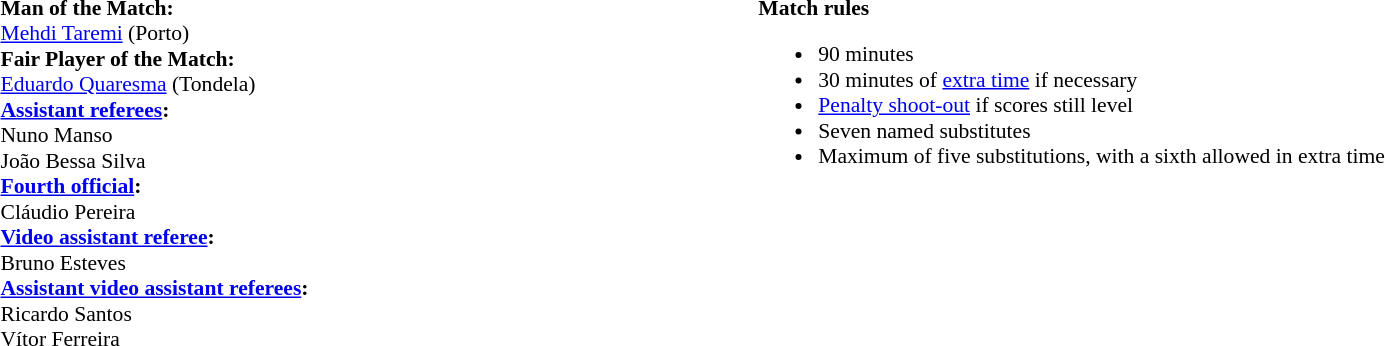<table style="width:100%; font-size:90%;">
<tr>
<td><br><strong>Man of the Match:</strong>
<br><a href='#'>Mehdi Taremi</a> (Porto)
<br><strong>Fair Player of the Match:</strong>
<br><a href='#'>Eduardo Quaresma</a> (Tondela)<br><strong><a href='#'>Assistant referees</a>:</strong>
<br>Nuno Manso
<br>João Bessa Silva
<br><strong><a href='#'>Fourth official</a>:</strong>
<br>Cláudio Pereira
<br><strong><a href='#'>Video assistant referee</a>:</strong>
<br>Bruno Esteves
<br><strong><a href='#'>Assistant video assistant referees</a>:</strong>
<br>Ricardo Santos
<br>Vítor Ferreira</td>
<td style="width:60%; vertical-align:top;"><br><strong>Match rules</strong><ul><li>90 minutes</li><li>30 minutes of <a href='#'>extra time</a> if necessary</li><li><a href='#'>Penalty shoot-out</a> if scores still level</li><li>Seven named substitutes</li><li>Maximum of five substitutions, with a sixth allowed in extra time</li></ul></td>
</tr>
</table>
